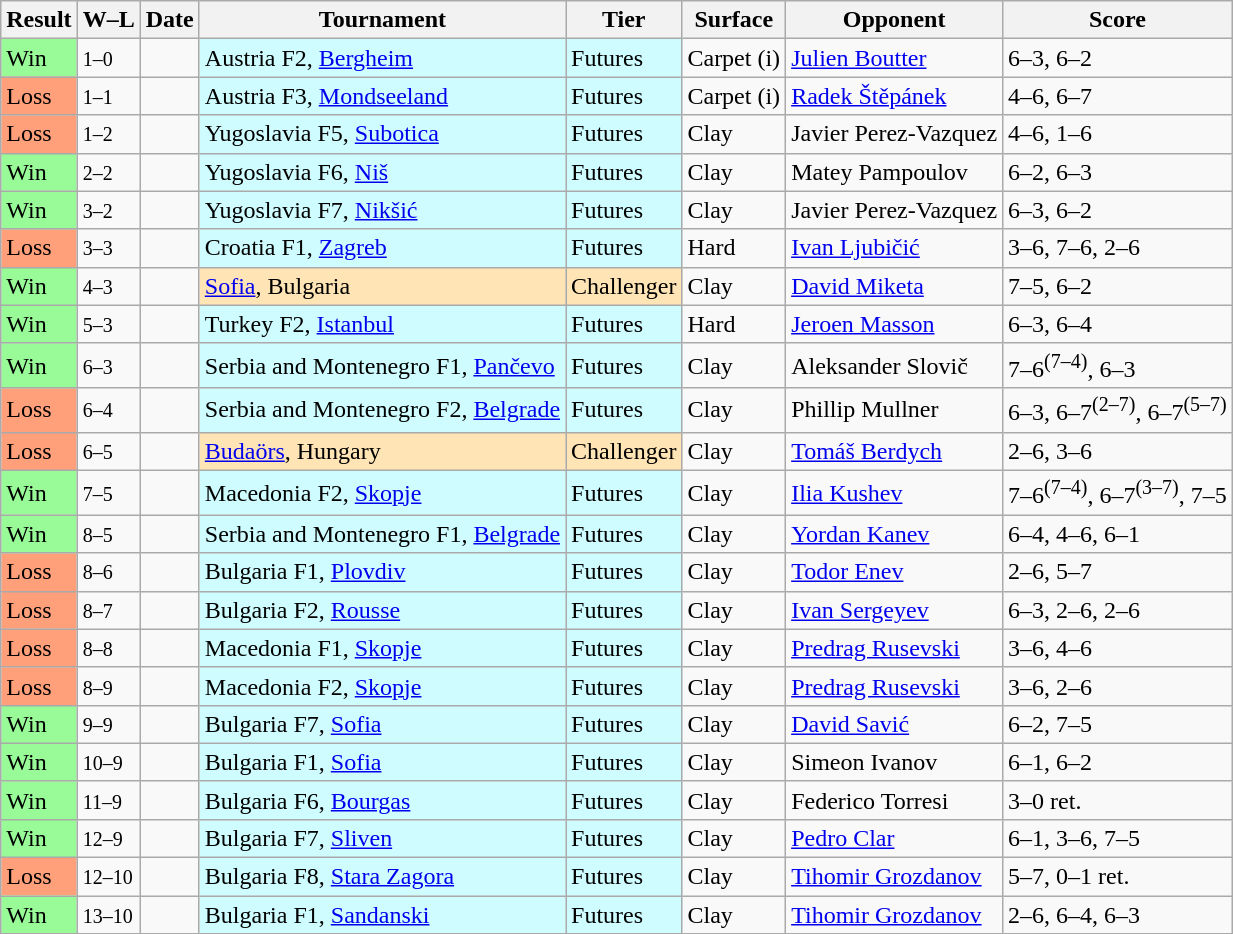<table class="sortable wikitable">
<tr>
<th>Result</th>
<th class="unsortable">W–L</th>
<th>Date</th>
<th>Tournament</th>
<th>Tier</th>
<th>Surface</th>
<th>Opponent</th>
<th class="unsortable">Score</th>
</tr>
<tr>
<td bgcolor=#98fb98>Win</td>
<td><small>1–0</small></td>
<td></td>
<td style="background:#cffcff;">Austria F2, <a href='#'>Bergheim</a></td>
<td style="background:#cffcff;">Futures</td>
<td>Carpet (i)</td>
<td> <a href='#'>Julien Boutter</a></td>
<td>6–3, 6–2</td>
</tr>
<tr>
<td bgcolor=#FFA07A>Loss</td>
<td><small>1–1</small></td>
<td></td>
<td style="background:#cffcff;">Austria F3, <a href='#'>Mondseeland</a></td>
<td style="background:#cffcff;">Futures</td>
<td>Carpet (i)</td>
<td> <a href='#'>Radek Štěpánek</a></td>
<td>4–6, 6–7</td>
</tr>
<tr>
<td bgcolor=#FFA07A>Loss</td>
<td><small>1–2</small></td>
<td></td>
<td style="background:#cffcff;">Yugoslavia F5, <a href='#'>Subotica</a></td>
<td style="background:#cffcff;">Futures</td>
<td>Clay</td>
<td> Javier Perez-Vazquez</td>
<td>4–6, 1–6</td>
</tr>
<tr>
<td bgcolor=#98fb98>Win</td>
<td><small>2–2</small></td>
<td></td>
<td style="background:#cffcff;">Yugoslavia F6, <a href='#'>Niš</a></td>
<td style="background:#cffcff;">Futures</td>
<td>Clay</td>
<td> Matey Pampoulov</td>
<td>6–2, 6–3</td>
</tr>
<tr>
<td bgcolor=#98fb98>Win</td>
<td><small>3–2</small></td>
<td></td>
<td style="background:#cffcff;">Yugoslavia F7, <a href='#'>Nikšić</a></td>
<td style="background:#cffcff;">Futures</td>
<td>Clay</td>
<td> Javier Perez-Vazquez</td>
<td>6–3, 6–2</td>
</tr>
<tr>
<td bgcolor=#FFA07A>Loss</td>
<td><small>3–3</small></td>
<td></td>
<td style="background:#cffcff;">Croatia F1, <a href='#'>Zagreb</a></td>
<td style="background:#cffcff;">Futures</td>
<td>Hard</td>
<td> <a href='#'>Ivan Ljubičić</a></td>
<td>3–6, 7–6, 2–6</td>
</tr>
<tr>
<td bgcolor=#98fb98>Win</td>
<td><small>4–3</small></td>
<td></td>
<td style=background:moccasin;><a href='#'>Sofia</a>, Bulgaria</td>
<td style=background:moccasin;>Challenger</td>
<td>Clay</td>
<td> <a href='#'>David Miketa</a></td>
<td>7–5, 6–2</td>
</tr>
<tr>
<td bgcolor=#98fb98>Win</td>
<td><small>5–3</small></td>
<td></td>
<td style="background:#cffcff;">Turkey F2, <a href='#'>Istanbul</a></td>
<td style="background:#cffcff;">Futures</td>
<td>Hard</td>
<td> <a href='#'>Jeroen Masson</a></td>
<td>6–3, 6–4</td>
</tr>
<tr>
<td bgcolor=#98fb98>Win</td>
<td><small>6–3</small></td>
<td></td>
<td style="background:#cffcff;">Serbia and Montenegro F1, <a href='#'>Pančevo</a></td>
<td style="background:#cffcff;">Futures</td>
<td>Clay</td>
<td> Aleksander Slovič</td>
<td>7–6<sup>(7–4)</sup>, 6–3</td>
</tr>
<tr>
<td bgcolor=#FFA07A>Loss</td>
<td><small>6–4</small></td>
<td></td>
<td style="background:#cffcff;">Serbia and Montenegro F2, <a href='#'>Belgrade</a></td>
<td style="background:#cffcff;">Futures</td>
<td>Clay</td>
<td> Phillip Mullner</td>
<td>6–3, 6–7<sup>(2–7)</sup>, 6–7<sup>(5–7)</sup></td>
</tr>
<tr>
<td bgcolor=#FFA07A>Loss</td>
<td><small>6–5</small></td>
<td></td>
<td style=background:moccasin;><a href='#'>Budaörs</a>, Hungary</td>
<td style=background:moccasin;>Challenger</td>
<td>Clay</td>
<td> <a href='#'>Tomáš Berdych</a></td>
<td>2–6, 3–6</td>
</tr>
<tr>
<td bgcolor=#98fb98>Win</td>
<td><small>7–5</small></td>
<td></td>
<td style="background:#cffcff;">Macedonia F2, <a href='#'>Skopje</a></td>
<td style="background:#cffcff;">Futures</td>
<td>Clay</td>
<td> <a href='#'>Ilia Kushev</a></td>
<td>7–6<sup>(7–4)</sup>, 6–7<sup>(3–7)</sup>, 7–5</td>
</tr>
<tr>
<td bgcolor=#98fb98>Win</td>
<td><small>8–5</small></td>
<td></td>
<td style="background:#cffcff;">Serbia and Montenegro F1, <a href='#'>Belgrade</a></td>
<td style="background:#cffcff;">Futures</td>
<td>Clay</td>
<td> <a href='#'>Yordan Kanev</a></td>
<td>6–4, 4–6, 6–1</td>
</tr>
<tr>
<td bgcolor=#FFA07A>Loss</td>
<td><small>8–6</small></td>
<td></td>
<td style="background:#cffcff;">Bulgaria F1, <a href='#'>Plovdiv</a></td>
<td style="background:#cffcff;">Futures</td>
<td>Clay</td>
<td> <a href='#'>Todor Enev</a></td>
<td>2–6, 5–7</td>
</tr>
<tr>
<td bgcolor=#FFA07A>Loss</td>
<td><small>8–7</small></td>
<td></td>
<td style="background:#cffcff;">Bulgaria F2, <a href='#'>Rousse</a></td>
<td style="background:#cffcff;">Futures</td>
<td>Clay</td>
<td> <a href='#'>Ivan Sergeyev</a></td>
<td>6–3, 2–6, 2–6</td>
</tr>
<tr>
<td bgcolor=#FFA07A>Loss</td>
<td><small>8–8</small></td>
<td></td>
<td style="background:#cffcff;">Macedonia F1, <a href='#'>Skopje</a></td>
<td style="background:#cffcff;">Futures</td>
<td>Clay</td>
<td> <a href='#'>Predrag Rusevski</a></td>
<td>3–6, 4–6</td>
</tr>
<tr>
<td bgcolor=#FFA07A>Loss</td>
<td><small>8–9</small></td>
<td></td>
<td style="background:#cffcff;">Macedonia F2, <a href='#'>Skopje</a></td>
<td style="background:#cffcff;">Futures</td>
<td>Clay</td>
<td> <a href='#'>Predrag Rusevski</a></td>
<td>3–6, 2–6</td>
</tr>
<tr>
<td bgcolor=#98fb98>Win</td>
<td><small>9–9</small></td>
<td></td>
<td style="background:#cffcff;">Bulgaria F7, <a href='#'>Sofia</a></td>
<td style="background:#cffcff;">Futures</td>
<td>Clay</td>
<td> <a href='#'>David Savić</a></td>
<td>6–2, 7–5</td>
</tr>
<tr>
<td bgcolor=#98fb98>Win</td>
<td><small>10–9</small></td>
<td></td>
<td style="background:#cffcff;">Bulgaria F1, <a href='#'>Sofia</a></td>
<td style="background:#cffcff;">Futures</td>
<td>Clay</td>
<td> Simeon Ivanov</td>
<td>6–1, 6–2</td>
</tr>
<tr>
<td bgcolor=#98fb98>Win</td>
<td><small>11–9</small></td>
<td></td>
<td style="background:#cffcff;">Bulgaria F6, <a href='#'>Bourgas</a></td>
<td style="background:#cffcff;">Futures</td>
<td>Clay</td>
<td> Federico Torresi</td>
<td>3–0 ret.</td>
</tr>
<tr>
<td bgcolor=#98fb98>Win</td>
<td><small>12–9</small></td>
<td></td>
<td style="background:#cffcff;">Bulgaria F7, <a href='#'>Sliven</a></td>
<td style="background:#cffcff;">Futures</td>
<td>Clay</td>
<td> <a href='#'>Pedro Clar</a></td>
<td>6–1, 3–6, 7–5</td>
</tr>
<tr>
<td bgcolor=#FFA07A>Loss</td>
<td><small>12–10</small></td>
<td></td>
<td style="background:#cffcff;">Bulgaria F8, <a href='#'>Stara Zagora</a></td>
<td style="background:#cffcff;">Futures</td>
<td>Clay</td>
<td> <a href='#'>Tihomir Grozdanov</a></td>
<td>5–7, 0–1 ret.</td>
</tr>
<tr>
<td bgcolor=#98fb98>Win</td>
<td><small>13–10</small></td>
<td></td>
<td style="background:#cffcff;">Bulgaria F1, <a href='#'>Sandanski</a></td>
<td style="background:#cffcff;">Futures</td>
<td>Clay</td>
<td> <a href='#'>Tihomir Grozdanov</a></td>
<td>2–6, 6–4, 6–3</td>
</tr>
</table>
